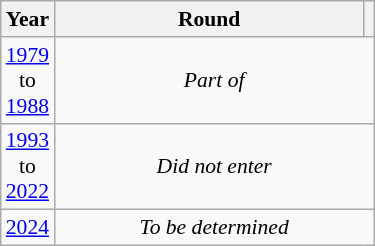<table class="wikitable" style="text-align: center; font-size:90%">
<tr>
<th>Year</th>
<th style="width:200px">Round</th>
<th></th>
</tr>
<tr>
<td><a href='#'>1979</a><br>to<br><a href='#'>1988</a></td>
<td colspan="2"><em>Part of </em></td>
</tr>
<tr>
<td><a href='#'>1993</a><br>to<br><a href='#'>2022</a></td>
<td colspan="2"><em>Did not enter</em></td>
</tr>
<tr>
<td><a href='#'>2024</a></td>
<td colspan="2"><em>To be determined</em></td>
</tr>
</table>
